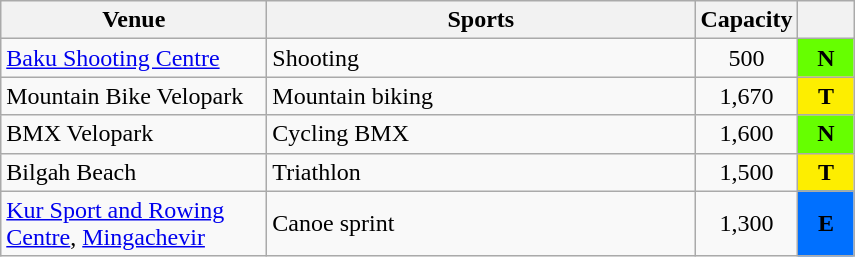<table class="wikitable">
<tr>
<th width="170">Venue</th>
<th width="278">Sports</th>
<th>Capacity</th>
<th width="30"></th>
</tr>
<tr>
<td><a href='#'>Baku Shooting Centre</a></td>
<td>Shooting</td>
<td align="center">500</td>
<td align="center" style="background:#66FF00"><strong>N</strong></td>
</tr>
<tr>
<td>Mountain Bike Velopark</td>
<td>Mountain biking</td>
<td align="center">1,670</td>
<td align="center" style="background:#FDEE00"><strong>T</strong></td>
</tr>
<tr>
<td>BMX Velopark</td>
<td>Cycling BMX</td>
<td align="center">1,600</td>
<td align="center" style="background:#66FF00"><strong>N</strong></td>
</tr>
<tr>
<td>Bilgah Beach</td>
<td>Triathlon</td>
<td align="center">1,500</td>
<td align="center" style="background:#FDEE00"><strong>T</strong></td>
</tr>
<tr>
<td><a href='#'>Kur Sport and Rowing Centre</a>, <a href='#'>Mingachevir</a></td>
<td>Canoe sprint</td>
<td align="center">1,300</td>
<td align="center" style="background:#0070FF"><strong>E</strong></td>
</tr>
</table>
